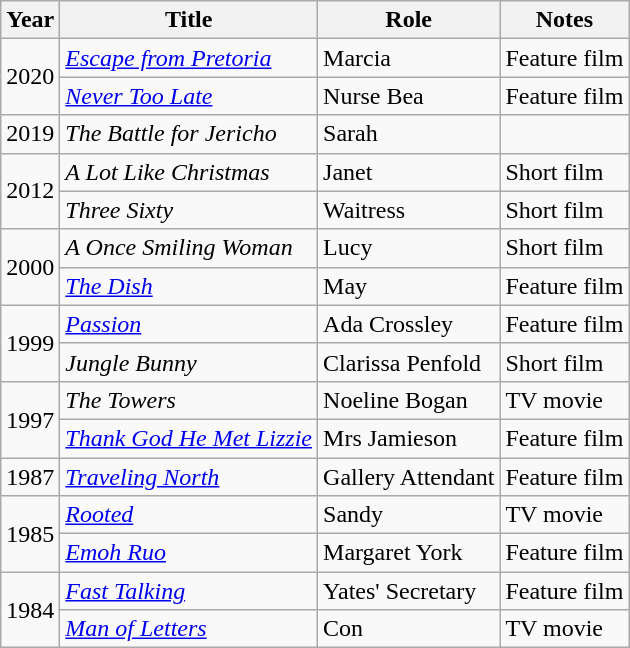<table class="wikitable">
<tr>
<th>Year</th>
<th>Title</th>
<th>Role</th>
<th>Notes</th>
</tr>
<tr>
<td rowspan="2">2020</td>
<td><em><a href='#'>Escape from Pretoria</a></em></td>
<td>Marcia</td>
<td>Feature film</td>
</tr>
<tr>
<td><em><a href='#'>Never Too Late</a></em></td>
<td>Nurse Bea</td>
<td>Feature film</td>
</tr>
<tr>
<td>2019</td>
<td><em>The Battle for Jericho</em></td>
<td>Sarah</td>
<td></td>
</tr>
<tr>
<td rowspan="2">2012</td>
<td><em>A Lot Like Christmas</em></td>
<td>Janet</td>
<td>Short film</td>
</tr>
<tr>
<td><em>Three Sixty</em></td>
<td>Waitress</td>
<td>Short film</td>
</tr>
<tr>
<td rowspan="2">2000</td>
<td><em>A Once Smiling Woman</em></td>
<td>Lucy</td>
<td>Short film</td>
</tr>
<tr>
<td><em><a href='#'>The Dish</a></em></td>
<td>May</td>
<td>Feature film</td>
</tr>
<tr>
<td rowspan="2">1999</td>
<td><em><a href='#'>Passion</a></em></td>
<td>Ada Crossley</td>
<td>Feature film</td>
</tr>
<tr>
<td><em>Jungle Bunny</em></td>
<td>Clarissa Penfold</td>
<td>Short film</td>
</tr>
<tr>
<td rowspan="2">1997</td>
<td><em>The Towers</em></td>
<td>Noeline Bogan</td>
<td>TV movie</td>
</tr>
<tr>
<td><em><a href='#'>Thank God He Met Lizzie</a></em></td>
<td>Mrs Jamieson</td>
<td>Feature film</td>
</tr>
<tr>
<td>1987</td>
<td><em><a href='#'>Traveling North</a></em></td>
<td>Gallery Attendant</td>
<td>Feature film</td>
</tr>
<tr>
<td rowspan="2">1985</td>
<td><em><a href='#'>Rooted</a></em></td>
<td>Sandy</td>
<td>TV movie</td>
</tr>
<tr>
<td><em><a href='#'>Emoh Ruo</a></em></td>
<td>Margaret York</td>
<td>Feature film</td>
</tr>
<tr>
<td rowspan="2">1984</td>
<td><em><a href='#'>Fast Talking</a></em></td>
<td>Yates' Secretary</td>
<td>Feature film</td>
</tr>
<tr>
<td><em><a href='#'>Man of Letters</a></em></td>
<td>Con</td>
<td>TV movie</td>
</tr>
</table>
